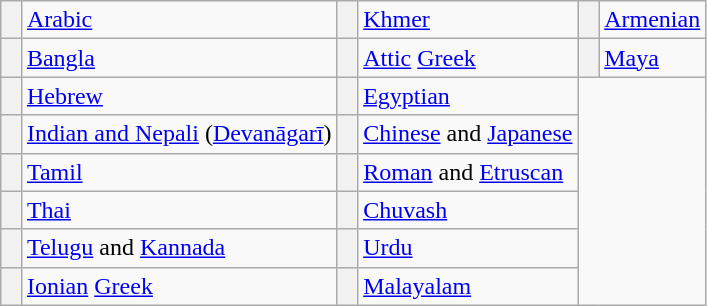<table class="wikitable">
<tr>
<th style="font-size:2em;line-height:1.0;font-family:Arial Unicode MS, Code2000,serif"></th>
<td><a href='#'>Arabic</a></td>
<th style="font-size:2em;line-height:1.0;font-family:Arial Unicode MS, Code2000,serif"></th>
<td><a href='#'>Khmer</a></td>
<th style="font-size:2em;line-height:1.0;font-family:Arial Unicode MS, Code2000,serif"></th>
<td><a href='#'>Armenian</a></td>
</tr>
<tr>
<th style="font-size:2em;line-height:1.0;font-family:Arial Unicode MS, Code2000,serif"></th>
<td><a href='#'>Bangla</a></td>
<th style="font-size:2em;line-height:1.0;font-family:Arial Unicode MS, Code2000,serif"></th>
<td><a href='#'>Attic</a> <a href='#'>Greek</a></td>
<th style="font-size:2em;line-height:1.0;font-family:Arial Unicode MS, Code2000,serif"></th>
<td><a href='#'>Maya</a></td>
</tr>
<tr>
<th style="font-size:2em;line-height:1.0;font-family:Arial Unicode MS, Code2000,serif"></th>
<td><a href='#'>Hebrew</a></td>
<th style="font-size:2em;line-height:1.0;font-family:Arial Unicode MS, Code2000,serif"></th>
<td><a href='#'>Egyptian</a></td>
</tr>
<tr>
<th style="font-size:2em;line-height:1.0;font-family:Arial Unicode MS, Code2000,serif"></th>
<td><a href='#'>Indian and Nepali</a> (<a href='#'>Devanāgarī</a>)</td>
<th style="font-size:2em;line-height:1.0;font-family:Arial Unicode MS, Code2000,serif"></th>
<td><a href='#'>Chinese</a> and <a href='#'>Japanese</a></td>
</tr>
<tr>
<th style="font-size:2em;line-height:1.0;font-family:Arial Unicode MS, Code2000,serif"></th>
<td><a href='#'>Tamil</a></td>
<th style="font-size:2em;line-height:1.0;font-family:Arial Unicode MS, Code2000,serif"></th>
<td><a href='#'>Roman</a> and <a href='#'>Etruscan</a></td>
</tr>
<tr>
<th style="font-size:2em;line-height:1.0;font-family:Arial Unicode MS, Code2000,serif"></th>
<td><a href='#'>Thai</a></td>
<th style="font-size:2em;line-height:1.0;font-family:Arial Unicode MS, Code2000,serif"></th>
<td><a href='#'>Chuvash</a></td>
</tr>
<tr>
<th style="font-size:2em;line-height:1.0;font-family:Arial Unicode MS, Code2000,serif"></th>
<td><a href='#'>Telugu</a> and <a href='#'>Kannada</a></td>
<th style="font-size:2em;line-height:1.0;font-family:Arial Unicode MS, Code2000,serif"></th>
<td><a href='#'>Urdu</a></td>
</tr>
<tr>
<th style="font-size:2em;line-height:1.0;font-family:Arial Unicode MS, Code2000,serif"></th>
<td><a href='#'>Ionian</a> <a href='#'>Greek</a></td>
<th style="font-size:2em;line-height:1.0;font-family:Arial Unicode MS, Code2000,serif"></th>
<td><a href='#'>Malayalam</a></td>
</tr>
</table>
